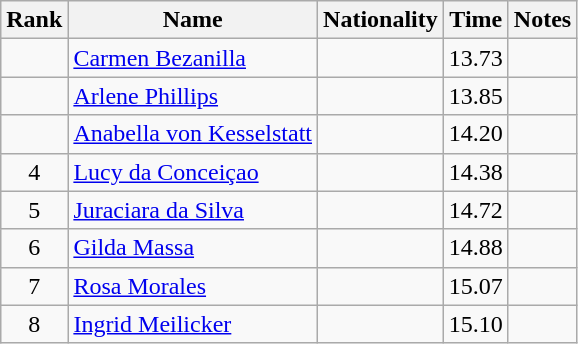<table class="wikitable sortable" style="text-align:center">
<tr>
<th>Rank</th>
<th>Name</th>
<th>Nationality</th>
<th>Time</th>
<th>Notes</th>
</tr>
<tr>
<td></td>
<td align=left><a href='#'>Carmen Bezanilla</a></td>
<td align=left></td>
<td>13.73</td>
<td></td>
</tr>
<tr>
<td></td>
<td align=left><a href='#'>Arlene Phillips</a></td>
<td align=left></td>
<td>13.85</td>
<td></td>
</tr>
<tr>
<td></td>
<td align=left><a href='#'>Anabella von Kesselstatt</a></td>
<td align=left></td>
<td>14.20</td>
<td></td>
</tr>
<tr>
<td>4</td>
<td align=left><a href='#'>Lucy da Conceiçao</a></td>
<td align=left></td>
<td>14.38</td>
<td></td>
</tr>
<tr>
<td>5</td>
<td align=left><a href='#'>Juraciara da Silva</a></td>
<td align=left></td>
<td>14.72</td>
<td></td>
</tr>
<tr>
<td>6</td>
<td align=left><a href='#'>Gilda Massa</a></td>
<td align=left></td>
<td>14.88</td>
<td></td>
</tr>
<tr>
<td>7</td>
<td align=left><a href='#'>Rosa Morales</a></td>
<td align=left></td>
<td>15.07</td>
<td></td>
</tr>
<tr>
<td>8</td>
<td align=left><a href='#'>Ingrid Meilicker</a></td>
<td align=left></td>
<td>15.10</td>
<td></td>
</tr>
</table>
